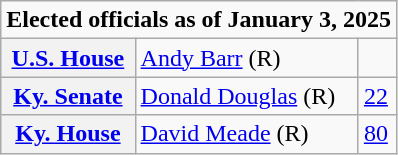<table class=wikitable>
<tr>
<td colspan="3"><strong>Elected officials as of January 3, 2025</strong></td>
</tr>
<tr>
<th scope=row><a href='#'>U.S. House</a></th>
<td><a href='#'>Andy Barr</a> (R)</td>
<td></td>
</tr>
<tr>
<th scope=row><a href='#'>Ky. Senate</a></th>
<td><a href='#'>Donald Douglas</a> (R)</td>
<td><a href='#'>22</a></td>
</tr>
<tr>
<th scope=row><a href='#'>Ky. House</a></th>
<td><a href='#'>David Meade</a> (R)</td>
<td><a href='#'>80</a></td>
</tr>
</table>
